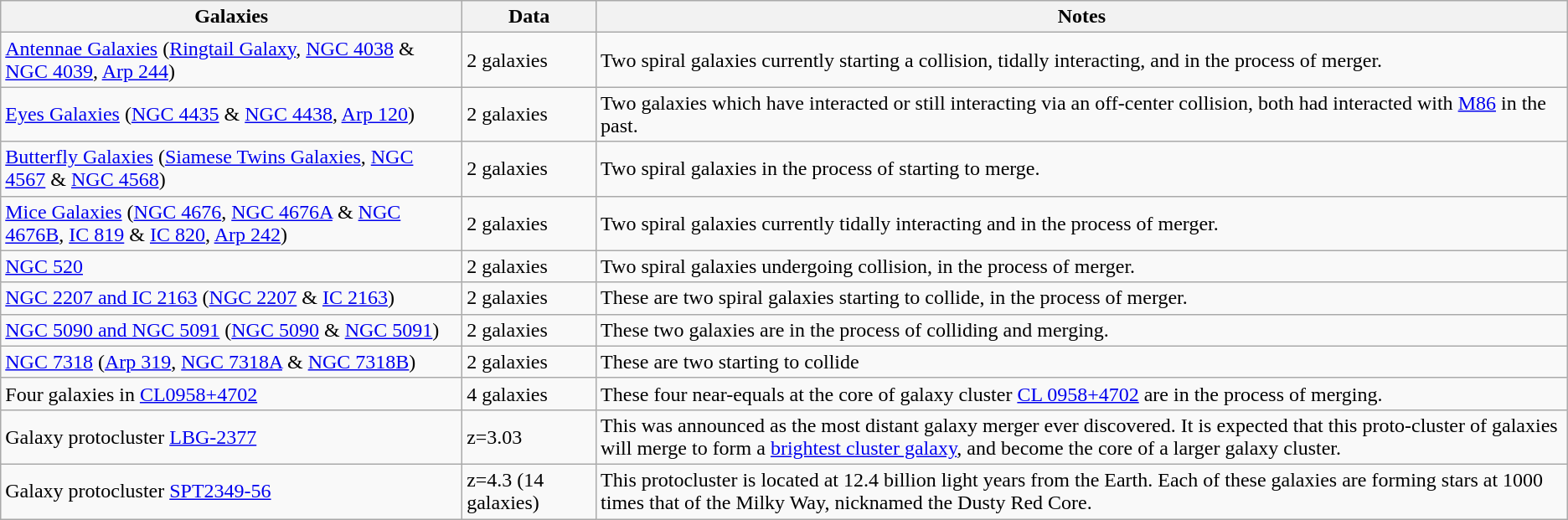<table class="wikitable">
<tr>
<th>Galaxies</th>
<th>Data</th>
<th width=62%>Notes</th>
</tr>
<tr>
<td><a href='#'>Antennae Galaxies</a> (<a href='#'>Ringtail Galaxy</a>, <a href='#'>NGC 4038</a> & <a href='#'>NGC 4039</a>, <a href='#'>Arp 244</a>)</td>
<td>2 galaxies</td>
<td>Two spiral galaxies currently starting a collision, tidally interacting, and in the process of merger.</td>
</tr>
<tr>
<td><a href='#'>Eyes Galaxies</a> (<a href='#'>NGC 4435</a> & <a href='#'>NGC 4438</a>, <a href='#'>Arp 120</a>)</td>
<td>2 galaxies</td>
<td>Two galaxies which have interacted or still interacting via an off-center collision, both had interacted with <a href='#'>M86</a> in the past.</td>
</tr>
<tr>
<td><a href='#'>Butterfly Galaxies</a> (<a href='#'>Siamese Twins Galaxies</a>, <a href='#'>NGC 4567</a> & <a href='#'>NGC 4568</a>)</td>
<td>2 galaxies</td>
<td>Two spiral galaxies in the process of starting to merge.</td>
</tr>
<tr>
<td><a href='#'>Mice Galaxies</a> (<a href='#'>NGC 4676</a>, <a href='#'>NGC 4676A</a> & <a href='#'>NGC 4676B</a>, <a href='#'>IC 819</a> & <a href='#'>IC 820</a>, <a href='#'>Arp 242</a>)</td>
<td>2 galaxies</td>
<td>Two spiral galaxies currently tidally interacting and in the process of merger.</td>
</tr>
<tr>
<td><a href='#'>NGC 520</a></td>
<td>2 galaxies</td>
<td>Two spiral galaxies undergoing collision, in the process of merger.</td>
</tr>
<tr>
<td><a href='#'>NGC 2207 and IC 2163</a> (<a href='#'>NGC 2207</a> & <a href='#'>IC 2163</a>)</td>
<td>2 galaxies</td>
<td>These are two spiral galaxies starting to collide, in the process of merger.</td>
</tr>
<tr>
<td><a href='#'>NGC 5090 and NGC 5091</a> (<a href='#'>NGC 5090</a> & <a href='#'>NGC 5091</a>)</td>
<td>2 galaxies</td>
<td>These two galaxies are in the process of colliding and merging.</td>
</tr>
<tr>
<td><a href='#'>NGC 7318</a> (<a href='#'>Arp 319</a>, <a href='#'>NGC 7318A</a> & <a href='#'>NGC 7318B</a>)</td>
<td>2 galaxies</td>
<td>These are two starting to collide</td>
</tr>
<tr>
<td>Four galaxies in <a href='#'>CL0958+4702</a></td>
<td>4 galaxies</td>
<td>These four near-equals at the core of galaxy cluster <a href='#'>CL 0958+4702</a> are in the process of merging.</td>
</tr>
<tr>
<td>Galaxy protocluster <a href='#'>LBG-2377</a></td>
<td>z=3.03</td>
<td>This was announced as the most distant galaxy merger ever discovered. It is expected that this proto-cluster of galaxies will merge to form a <a href='#'>brightest cluster galaxy</a>, and become the core of a larger galaxy cluster.</td>
</tr>
<tr>
<td>Galaxy protocluster <a href='#'>SPT2349-56</a></td>
<td>z=4.3 (14 galaxies)</td>
<td>This protocluster is located at 12.4 billion light years from the Earth. Each of these galaxies are forming stars at 1000 times that of the Milky Way, nicknamed the Dusty Red Core.</td>
</tr>
</table>
